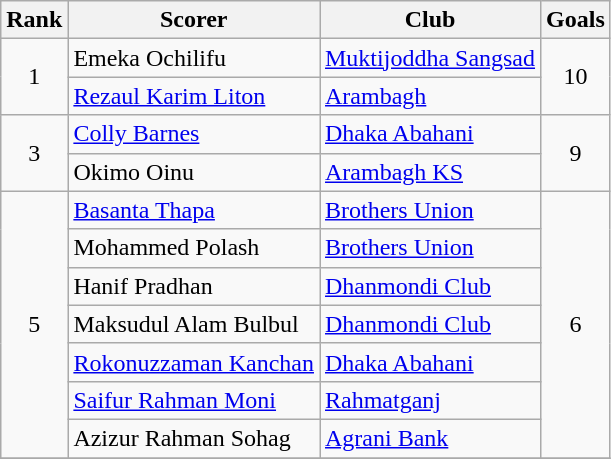<table class="wikitable">
<tr>
<th>Rank</th>
<th>Scorer</th>
<th>Club</th>
<th>Goals</th>
</tr>
<tr>
<td rowspan=2 align=center>1</td>
<td> Emeka Ochilifu</td>
<td><a href='#'>Muktijoddha Sangsad</a></td>
<td rowspan=2 align=center>10</td>
</tr>
<tr>
<td> <a href='#'>Rezaul Karim Liton</a></td>
<td><a href='#'>Arambagh</a></td>
</tr>
<tr>
<td rowspan=2 align=center>3</td>
<td> <a href='#'>Colly Barnes</a></td>
<td><a href='#'>Dhaka Abahani</a></td>
<td rowspan=2 align=center>9</td>
</tr>
<tr>
<td> Okimo Oinu</td>
<td><a href='#'>Arambagh KS</a></td>
</tr>
<tr>
<td rowspan=7 align=center>5</td>
<td> <a href='#'>Basanta Thapa</a></td>
<td><a href='#'>Brothers Union</a></td>
<td rowspan=7 align=center>6</td>
</tr>
<tr>
<td> Mohammed Polash</td>
<td><a href='#'>Brothers Union</a></td>
</tr>
<tr>
<td> Hanif Pradhan</td>
<td><a href='#'>Dhanmondi Club</a></td>
</tr>
<tr>
<td> Maksudul Alam Bulbul</td>
<td><a href='#'>Dhanmondi Club</a></td>
</tr>
<tr>
<td> <a href='#'>Rokonuzzaman Kanchan</a></td>
<td><a href='#'>Dhaka Abahani</a></td>
</tr>
<tr>
<td> <a href='#'>Saifur Rahman Moni</a></td>
<td><a href='#'>Rahmatganj</a></td>
</tr>
<tr>
<td> Azizur Rahman Sohag</td>
<td><a href='#'>Agrani Bank</a></td>
</tr>
<tr>
</tr>
</table>
